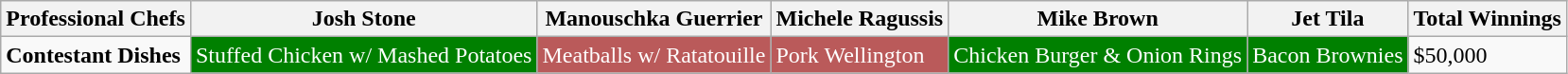<table class="wikitable">
<tr>
<th>Professional Chefs</th>
<th>Josh Stone</th>
<th>Manouschka Guerrier</th>
<th>Michele Ragussis</th>
<th>Mike Brown</th>
<th>Jet Tila</th>
<th>Total Winnings</th>
</tr>
<tr>
<td><strong>Contestant Dishes</strong></td>
<td style="background: green; color: white">Stuffed Chicken w/ Mashed Potatoes</td>
<td style="background: #BA5A5A; color: white">Meatballs w/ Ratatouille</td>
<td style="background: #BA5A5A; color: white">Pork Wellington</td>
<td style="background: green; color: white">Chicken Burger & Onion Rings</td>
<td style="background: green; color: white">Bacon Brownies</td>
<td>$50,000</td>
</tr>
</table>
